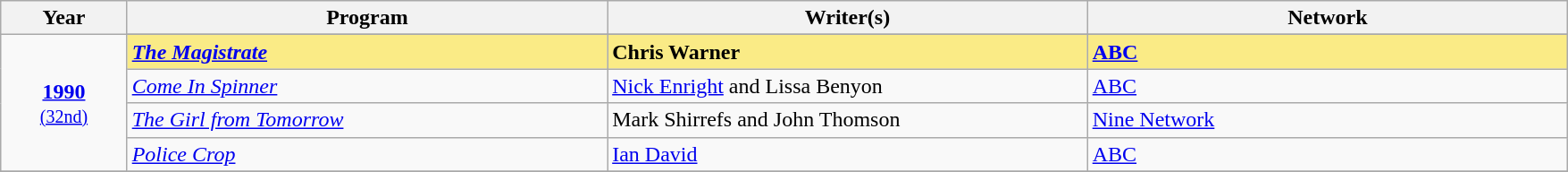<table class="sortable wikitable">
<tr>
<th width="5%">Year</th>
<th width="19%">Program</th>
<th width="19%">Writer(s)</th>
<th width="19%">Network</th>
</tr>
<tr>
<td rowspan="5" align="center"><strong><a href='#'>1990</a></strong><br><small><a href='#'>(32nd)</a></small></td>
</tr>
<tr style="background:#FAEB86">
<td><strong><em><a href='#'>The Magistrate</a></em></strong></td>
<td><strong>Chris Warner</strong></td>
<td><strong><a href='#'>ABC</a></strong></td>
</tr>
<tr>
<td><em><a href='#'>Come In Spinner</a></em></td>
<td><a href='#'>Nick Enright</a> and Lissa Benyon</td>
<td><a href='#'>ABC</a></td>
</tr>
<tr>
<td><em><a href='#'>The Girl from Tomorrow</a></em></td>
<td>Mark Shirrefs and John Thomson</td>
<td><a href='#'>Nine Network</a></td>
</tr>
<tr>
<td><em><a href='#'>Police Crop</a></em></td>
<td><a href='#'>Ian David</a></td>
<td><a href='#'>ABC</a></td>
</tr>
<tr>
</tr>
</table>
